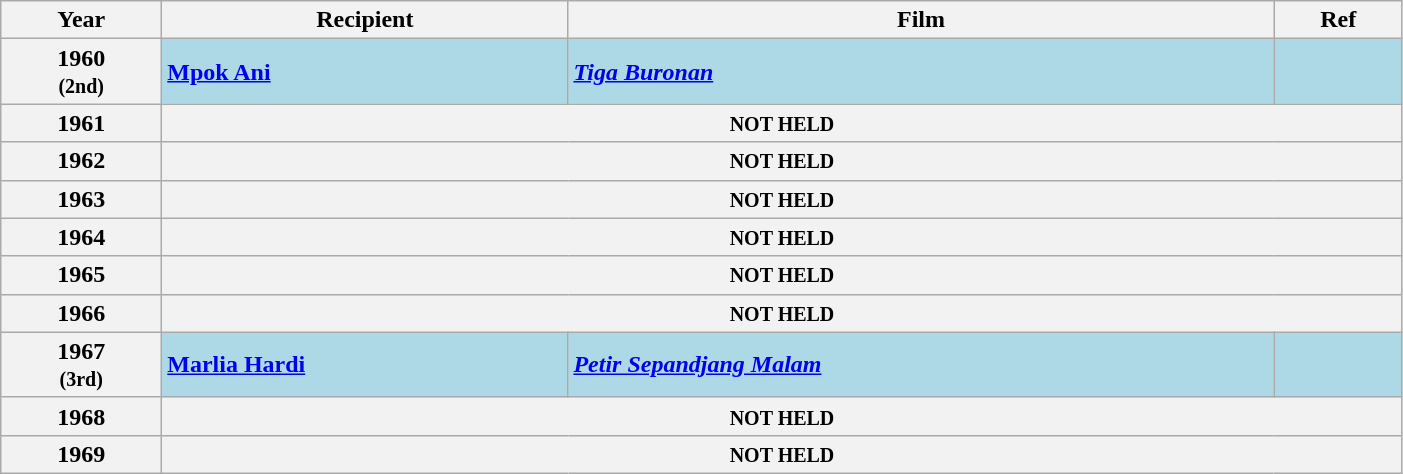<table class="wikitable plainrowheaders sortable" style="width: 74%;">
<tr>
<th scope="col">Year</th>
<th scope="col">Recipient</th>
<th scope="col">Film</th>
<th scope="col" class="unsortable">Ref</th>
</tr>
<tr>
<th scope="row" style="text-align:center;"><strong>1960</strong><br><small>(2nd)</small></th>
<td scope="row" style="background:lightblue;"><strong><a href='#'>Mpok Ani</a></strong></td>
<td style="background:lightblue;"><strong><em><a href='#'>Tiga Buronan</a></em></strong></td>
<td style="background:lightblue;"></td>
</tr>
<tr>
<th scope="row" style="text-align:center;">1961</th>
<th colspan="3" scope="row"><small>NOT HELD</small></th>
</tr>
<tr>
<th scope="row" style="text-align:center;">1962</th>
<th colspan="3" scope="row"><small>NOT HELD</small></th>
</tr>
<tr>
<th scope="row" style="text-align:center;">1963</th>
<th colspan="3" scope="row"><small>NOT HELD</small></th>
</tr>
<tr>
<th scope="row" style="text-align:center;">1964</th>
<th colspan="3" scope="row"><small>NOT HELD</small></th>
</tr>
<tr>
<th scope="row" style="text-align:center;">1965</th>
<th colspan="3" scope="row"><small>NOT HELD</small></th>
</tr>
<tr>
<th scope="row" style="text-align:center;">1966</th>
<th colspan="3" scope="row"><small>NOT HELD</small></th>
</tr>
<tr>
<th scope="row" style="text-align:center;"><strong>1967</strong><br><small>(3rd)</small></th>
<td scope="row" style="background:lightblue;"><strong><a href='#'>Marlia Hardi</a></strong></td>
<td style="background:lightblue;"><strong><em><a href='#'>Petir Sepandjang Malam</a></em></strong></td>
<td style="background:lightblue;"></td>
</tr>
<tr>
<th scope="row" style="text-align:center;">1968</th>
<th colspan="3" scope="row"><small>NOT HELD</small></th>
</tr>
<tr>
<th scope="row" style="text-align:center;">1969</th>
<th colspan="3" scope="row"><small>NOT HELD</small></th>
</tr>
</table>
